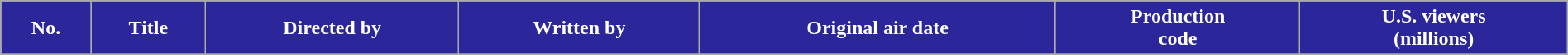<table class="wikitable plainrowheaders" style="width: 100%; margin-right: 0;">
<tr>
<th style="background:#2b279b; color:#fff;">No.</th>
<th style="background:#2b279b; color:#fff;">Title</th>
<th style="background:#2b279b; color:#fff;">Directed by</th>
<th style="background:#2b279b; color:#fff;">Written by</th>
<th style="background:#2b279b; color:#fff;">Original air date</th>
<th style="background:#2b279b; color:#fff;">Production<br>code</th>
<th style="background:#2b279b; color:#fff;">U.S. viewers<br>(millions)</th>
</tr>
<tr>
</tr>
</table>
